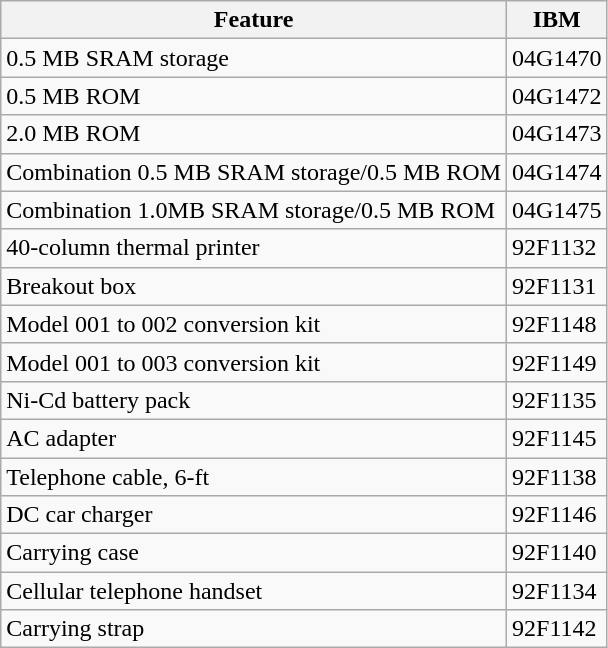<table class="wikitable">
<tr>
<th>Feature</th>
<th>IBM </th>
</tr>
<tr>
<td>0.5 MB SRAM storage</td>
<td>04G1470</td>
</tr>
<tr>
<td>0.5 MB ROM</td>
<td>04G1472</td>
</tr>
<tr>
<td>2.0 MB ROM</td>
<td>04G1473</td>
</tr>
<tr>
<td>Combination 0.5 MB SRAM storage/0.5 MB ROM</td>
<td>04G1474</td>
</tr>
<tr>
<td>Combination 1.0MB SRAM storage/0.5 MB ROM</td>
<td>04G1475</td>
</tr>
<tr>
<td>40-column thermal printer</td>
<td>92F1132</td>
</tr>
<tr>
<td>Breakout box</td>
<td>92F1131</td>
</tr>
<tr>
<td>Model 001 to 002 conversion kit</td>
<td>92F1148</td>
</tr>
<tr>
<td>Model 001 to 003 conversion kit</td>
<td>92F1149</td>
</tr>
<tr>
<td>Ni-Cd battery pack</td>
<td>92F1135</td>
</tr>
<tr>
<td>AC adapter</td>
<td>92F1145</td>
</tr>
<tr>
<td>Telephone cable, 6-ft</td>
<td>92F1138</td>
</tr>
<tr>
<td>DC car charger</td>
<td>92F1146</td>
</tr>
<tr>
<td>Carrying case</td>
<td>92F1140</td>
</tr>
<tr>
<td>Cellular telephone handset</td>
<td>92F1134</td>
</tr>
<tr>
<td>Carrying strap</td>
<td>92F1142</td>
</tr>
</table>
